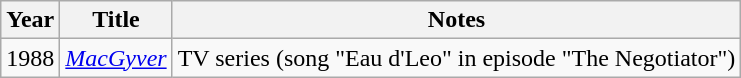<table class="wikitable">
<tr>
<th>Year</th>
<th>Title</th>
<th>Notes</th>
</tr>
<tr valign="top">
<td>1988</td>
<td><em><a href='#'>MacGyver</a></em></td>
<td>TV series (song "Eau d'Leo" in episode "The Negotiator")</td>
</tr>
</table>
